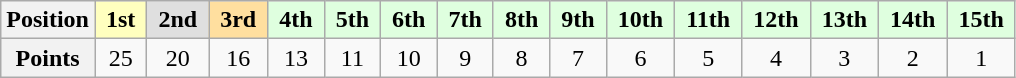<table class="wikitable" style=" text-align:center">
<tr>
<th>Position</th>
<td style="background:#ffffbf;"> <strong>1st</strong> </td>
<td style="background:#dfdfdf;"> <strong>2nd</strong> </td>
<td style="background:#ffdf9f;"> <strong>3rd</strong> </td>
<td style="background:#dfffdf;"> <strong>4th</strong> </td>
<td style="background:#dfffdf;"> <strong>5th</strong> </td>
<td style="background:#dfffdf;"> <strong>6th</strong> </td>
<td style="background:#dfffdf;"> <strong>7th</strong> </td>
<td style="background:#dfffdf;"> <strong>8th</strong> </td>
<td style="background:#dfffdf;"> <strong>9th</strong> </td>
<td style="background:#dfffdf;"> <strong>10th</strong> </td>
<td style="background:#dfffdf;"> <strong>11th</strong> </td>
<td style="background:#dfffdf;"> <strong>12th</strong> </td>
<td style="background:#dfffdf;"> <strong>13th</strong> </td>
<td style="background:#dfffdf;"> <strong>14th</strong> </td>
<td style="background:#dfffdf;"> <strong>15th</strong> </td>
</tr>
<tr>
<th>Points</th>
<td>25</td>
<td>20</td>
<td>16</td>
<td>13</td>
<td>11</td>
<td>10</td>
<td>9</td>
<td>8</td>
<td>7</td>
<td>6</td>
<td>5</td>
<td>4</td>
<td>3</td>
<td>2</td>
<td>1</td>
</tr>
</table>
